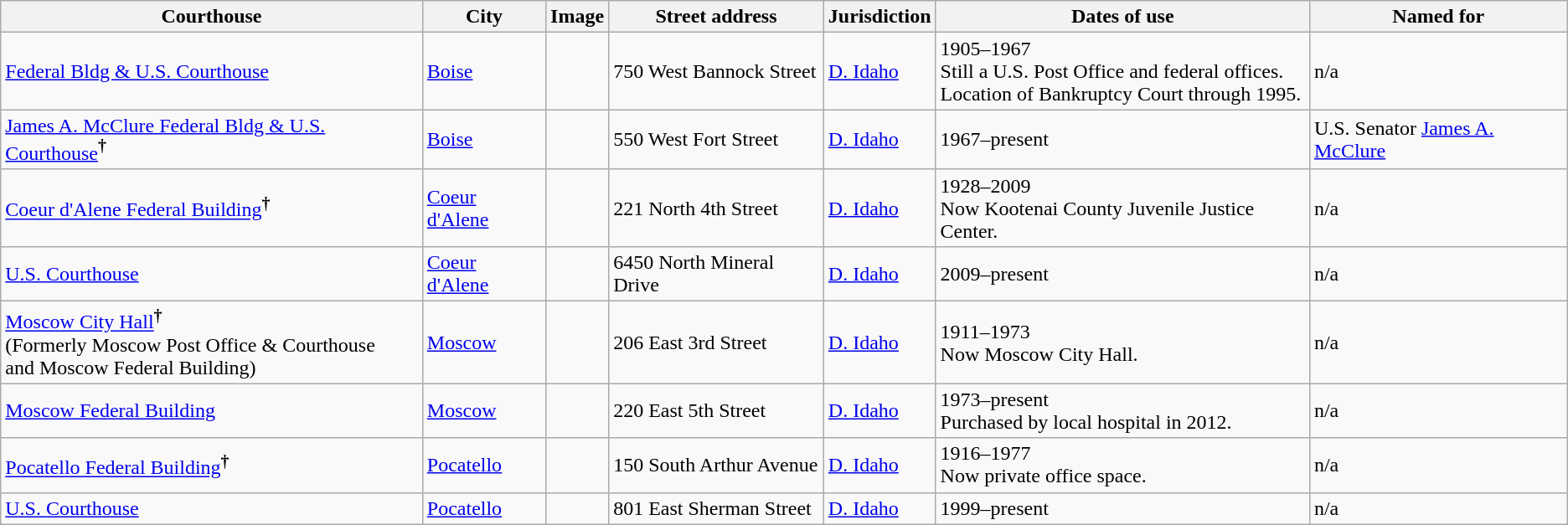<table class="wikitable sortable sticky-header sort-under">
<tr>
<th>Courthouse</th>
<th>City</th>
<th>Image</th>
<th>Street address</th>
<th>Jurisdiction</th>
<th>Dates of use</th>
<th>Named for</th>
</tr>
<tr>
<td><a href='#'>Federal Bldg & U.S. Courthouse</a></td>
<td><a href='#'>Boise</a></td>
<td></td>
<td>750 West Bannock Street</td>
<td><a href='#'>D. Idaho</a></td>
<td>1905–1967<br>Still a U.S. Post Office and federal offices.<br>Location of Bankruptcy Court through 1995.</td>
<td>n/a</td>
</tr>
<tr>
<td><a href='#'>James A. McClure Federal Bldg & U.S. Courthouse</a><strong><sup>†</sup></strong></td>
<td><a href='#'>Boise</a></td>
<td></td>
<td>550 West Fort Street</td>
<td><a href='#'>D. Idaho</a></td>
<td>1967–present</td>
<td>U.S. Senator <a href='#'>James A. McClure</a></td>
</tr>
<tr>
<td><a href='#'>Coeur d'Alene Federal Building</a><strong><sup>†</sup></strong></td>
<td><a href='#'>Coeur d'Alene</a></td>
<td></td>
<td>221 North 4th Street</td>
<td><a href='#'>D. Idaho</a></td>
<td>1928–2009<br>Now Kootenai County Juvenile Justice Center.</td>
<td>n/a</td>
</tr>
<tr>
<td><a href='#'>U.S. Courthouse</a></td>
<td><a href='#'>Coeur d'Alene</a></td>
<td></td>
<td>6450 North Mineral Drive</td>
<td><a href='#'>D. Idaho</a></td>
<td>2009–present</td>
<td>n/a</td>
</tr>
<tr>
<td><a href='#'>Moscow City Hall</a><strong><sup>†</sup></strong><br>(Formerly Moscow Post Office & Courthouse<br>and Moscow Federal Building)</td>
<td><a href='#'>Moscow</a></td>
<td></td>
<td>206 East 3rd Street</td>
<td><a href='#'>D. Idaho</a></td>
<td>1911–1973<br>Now Moscow City Hall.</td>
<td>n/a</td>
</tr>
<tr>
<td><a href='#'>Moscow Federal Building</a></td>
<td><a href='#'>Moscow</a></td>
<td></td>
<td>220 East 5th Street</td>
<td><a href='#'>D. Idaho</a></td>
<td>1973–present<br>Purchased by local hospital in 2012.</td>
<td>n/a</td>
</tr>
<tr>
<td><a href='#'>Pocatello Federal Building</a><strong><sup>†</sup></strong></td>
<td><a href='#'>Pocatello</a></td>
<td></td>
<td>150 South Arthur Avenue</td>
<td><a href='#'>D. Idaho</a></td>
<td>1916–1977<br>Now private office space.</td>
<td>n/a</td>
</tr>
<tr>
<td><a href='#'>U.S. Courthouse</a></td>
<td><a href='#'>Pocatello</a></td>
<td></td>
<td>801 East Sherman Street</td>
<td><a href='#'>D. Idaho</a></td>
<td>1999–present</td>
<td>n/a</td>
</tr>
</table>
